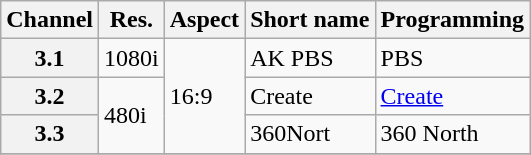<table class="wikitable">
<tr>
<th scope = "col">Channel</th>
<th scope = "col">Res.</th>
<th scope = "col">Aspect</th>
<th scope = "col">Short name</th>
<th scope = "col">Programming</th>
</tr>
<tr>
<th scope = "row">3.1</th>
<td>1080i</td>
<td rowspan=3>16:9</td>
<td>AK PBS</td>
<td>PBS</td>
</tr>
<tr>
<th scope = "row">3.2</th>
<td rowspan=2>480i</td>
<td>Create</td>
<td><a href='#'>Create</a></td>
</tr>
<tr>
<th scope = "row">3.3</th>
<td>360Nort</td>
<td>360 North</td>
</tr>
<tr>
</tr>
</table>
